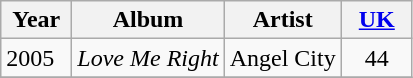<table class="wikitable">
<tr>
<th width="40">Year</th>
<th>Album</th>
<th>Artist</th>
<th width="40"><a href='#'>UK</a></th>
</tr>
<tr>
<td align="left" valign="top">2005</td>
<td align="left" valign="top"><em>Love Me Right</em></td>
<td align="center" valign="top">Angel City</td>
<td align="center" valign="top">44</td>
</tr>
<tr>
</tr>
</table>
